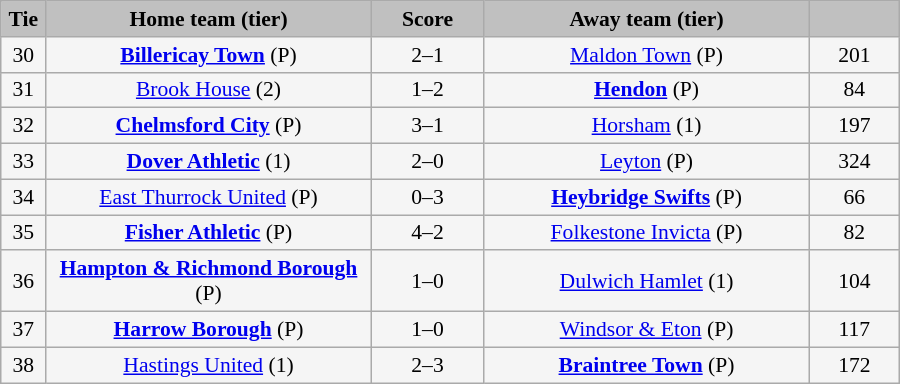<table class="wikitable" style="width: 600px; background:WhiteSmoke; text-align:center; font-size:90%">
<tr>
<td scope="col" style="width:  5.00%; background:silver;"><strong>Tie</strong></td>
<td scope="col" style="width: 36.25%; background:silver;"><strong>Home team (tier)</strong></td>
<td scope="col" style="width: 12.50%; background:silver;"><strong>Score</strong></td>
<td scope="col" style="width: 36.25%; background:silver;"><strong>Away team (tier)</strong></td>
<td scope="col" style="width: 10.00%; background:silver;"><strong></strong></td>
</tr>
<tr>
<td>30</td>
<td><strong><a href='#'>Billericay Town</a></strong> (P)</td>
<td>2–1</td>
<td><a href='#'>Maldon Town</a> (P)</td>
<td>201</td>
</tr>
<tr>
<td>31</td>
<td><a href='#'>Brook House</a> (2)</td>
<td>1–2 </td>
<td><strong><a href='#'>Hendon</a></strong> (P)</td>
<td>84</td>
</tr>
<tr>
<td>32</td>
<td><strong><a href='#'>Chelmsford City</a></strong> (P)</td>
<td>3–1</td>
<td><a href='#'>Horsham</a> (1)</td>
<td>197</td>
</tr>
<tr>
<td>33</td>
<td><strong><a href='#'>Dover Athletic</a></strong> (1)</td>
<td>2–0</td>
<td><a href='#'>Leyton</a> (P)</td>
<td>324</td>
</tr>
<tr>
<td>34</td>
<td><a href='#'>East Thurrock United</a> (P)</td>
<td>0–3</td>
<td><strong><a href='#'>Heybridge Swifts</a></strong> (P)</td>
<td>66</td>
</tr>
<tr>
<td>35</td>
<td><strong><a href='#'>Fisher Athletic</a></strong> (P)</td>
<td>4–2</td>
<td><a href='#'>Folkestone Invicta</a> (P)</td>
<td>82</td>
</tr>
<tr>
<td>36</td>
<td><strong><a href='#'>Hampton & Richmond Borough</a></strong> (P)</td>
<td>1–0 </td>
<td><a href='#'>Dulwich Hamlet</a> (1)</td>
<td>104</td>
</tr>
<tr>
<td>37</td>
<td><strong><a href='#'>Harrow Borough</a></strong> (P)</td>
<td>1–0</td>
<td><a href='#'>Windsor & Eton</a> (P)</td>
<td>117</td>
</tr>
<tr>
<td>38</td>
<td><a href='#'>Hastings United</a> (1)</td>
<td>2–3</td>
<td><strong><a href='#'>Braintree Town</a></strong> (P)</td>
<td>172</td>
</tr>
</table>
